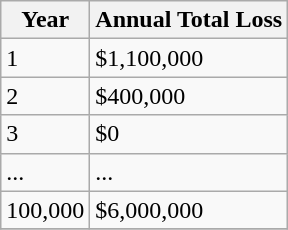<table class="wikitable" border="1">
<tr>
<th>Year</th>
<th>Annual Total Loss</th>
</tr>
<tr>
<td>1</td>
<td>$1,100,000</td>
</tr>
<tr>
<td>2</td>
<td>$400,000</td>
</tr>
<tr>
<td>3</td>
<td>$0</td>
</tr>
<tr>
<td>...</td>
<td>...</td>
</tr>
<tr>
<td>100,000</td>
<td>$6,000,000</td>
</tr>
<tr>
</tr>
</table>
